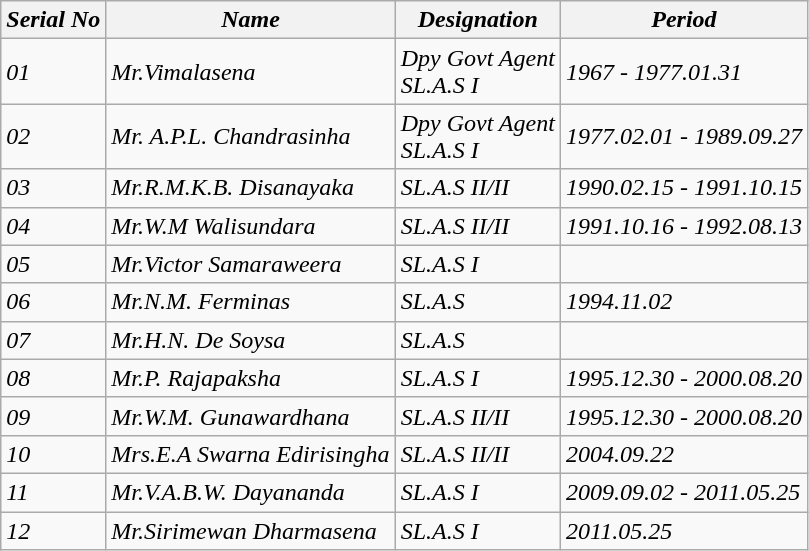<table class="wikitable">
<tr>
<th><em>Serial No</em></th>
<th><em>Name</em></th>
<th><em>Designation</em></th>
<th><em>Period</em></th>
</tr>
<tr>
<td><em>01</em></td>
<td><em>Mr.Vimalasena</em></td>
<td><em>Dpy Govt Agent</em><br><em>SL.A.S      I</em></td>
<td><em>1967 - 1977.01.31</em></td>
</tr>
<tr>
<td><em>02</em></td>
<td><em>Mr. A.P.L. Chandrasinha</em></td>
<td><em>Dpy Govt Agent</em><br><em>SL.A.S      I</em></td>
<td><em>1977.02.01 - 1989.09.27</em></td>
</tr>
<tr>
<td><em>03</em></td>
<td><em>Mr.R.M.K.B. Disanayaka</em></td>
<td><em>SL.A.S      II/II</em></td>
<td><em>1990.02.15 - 1991.10.15</em></td>
</tr>
<tr>
<td><em>04</em></td>
<td><em>Mr.W.M Walisundara</em></td>
<td><em>SL.A.S      II/II</em></td>
<td><em>1991.10.16 - 1992.08.13</em></td>
</tr>
<tr>
<td><em>05</em></td>
<td><em>Mr.Victor Samaraweera</em></td>
<td><em>SL.A.S      I</em></td>
<td></td>
</tr>
<tr>
<td><em>06</em></td>
<td><em>Mr.N.M. Ferminas</em></td>
<td><em>SL.A.S</em></td>
<td><em>1994.11.02</em></td>
</tr>
<tr>
<td><em>07</em></td>
<td><em>Mr.H.N. De Soysa</em></td>
<td><em>SL.A.S</em></td>
<td></td>
</tr>
<tr>
<td><em>08</em></td>
<td><em>Mr.P. Rajapaksha</em></td>
<td><em>SL.A.S      I</em></td>
<td><em>1995.12.30 - 2000.08.20</em></td>
</tr>
<tr>
<td><em>09</em></td>
<td><em>Mr.W.M. Gunawardhana</em></td>
<td><em>SL.A.S      II/II</em></td>
<td><em>1995.12.30 - 2000.08.20</em></td>
</tr>
<tr>
<td><em>10</em></td>
<td><em>Mrs.E.A Swarna Edirisingha</em></td>
<td><em>SL.A.S      II/II</em></td>
<td><em>2004.09.22</em></td>
</tr>
<tr>
<td><em>11</em></td>
<td><em>Mr.V.A.B.W. Dayananda</em></td>
<td><em>SL.A.S      I</em></td>
<td><em>2009.09.02 - 2011.05.25</em></td>
</tr>
<tr>
<td><em>12</em></td>
<td><em>Mr.Sirimewan Dharmasena</em></td>
<td><em>SL.A.S      I</em></td>
<td><em>2011.05.25</em></td>
</tr>
</table>
